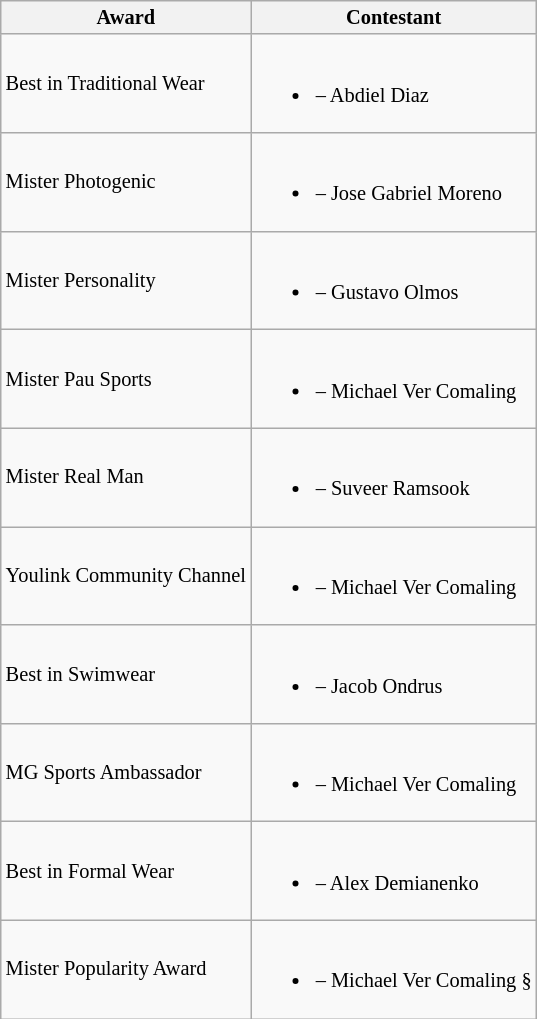<table class="wikitable sortable" style="font-size: 85%;">
<tr>
<th>Award</th>
<th>Contestant</th>
</tr>
<tr>
<td>Best in Traditional Wear</td>
<td><br><ul><li> – Abdiel Diaz</li></ul></td>
</tr>
<tr>
<td>Mister Photogenic</td>
<td><br><ul><li> – Jose Gabriel Moreno</li></ul></td>
</tr>
<tr>
<td>Mister Personality</td>
<td><br><ul><li> – Gustavo Olmos</li></ul></td>
</tr>
<tr>
<td>Mister Pau Sports</td>
<td><br><ul><li> – Michael Ver Comaling</li></ul></td>
</tr>
<tr>
<td>Mister Real Man</td>
<td><br><ul><li> – Suveer Ramsook</li></ul></td>
</tr>
<tr>
<td>Youlink Community Channel</td>
<td><br><ul><li> – Michael Ver Comaling</li></ul></td>
</tr>
<tr>
<td>Best in Swimwear</td>
<td><br><ul><li> – Jacob Ondrus</li></ul></td>
</tr>
<tr>
<td>MG Sports Ambassador</td>
<td><br><ul><li> – Michael Ver Comaling</li></ul></td>
</tr>
<tr>
<td>Best in Formal Wear</td>
<td><br><ul><li> – Alex Demianenko</li></ul></td>
</tr>
<tr>
<td>Mister Popularity Award</td>
<td><br><ul><li> – Michael Ver Comaling §</li></ul></td>
</tr>
</table>
